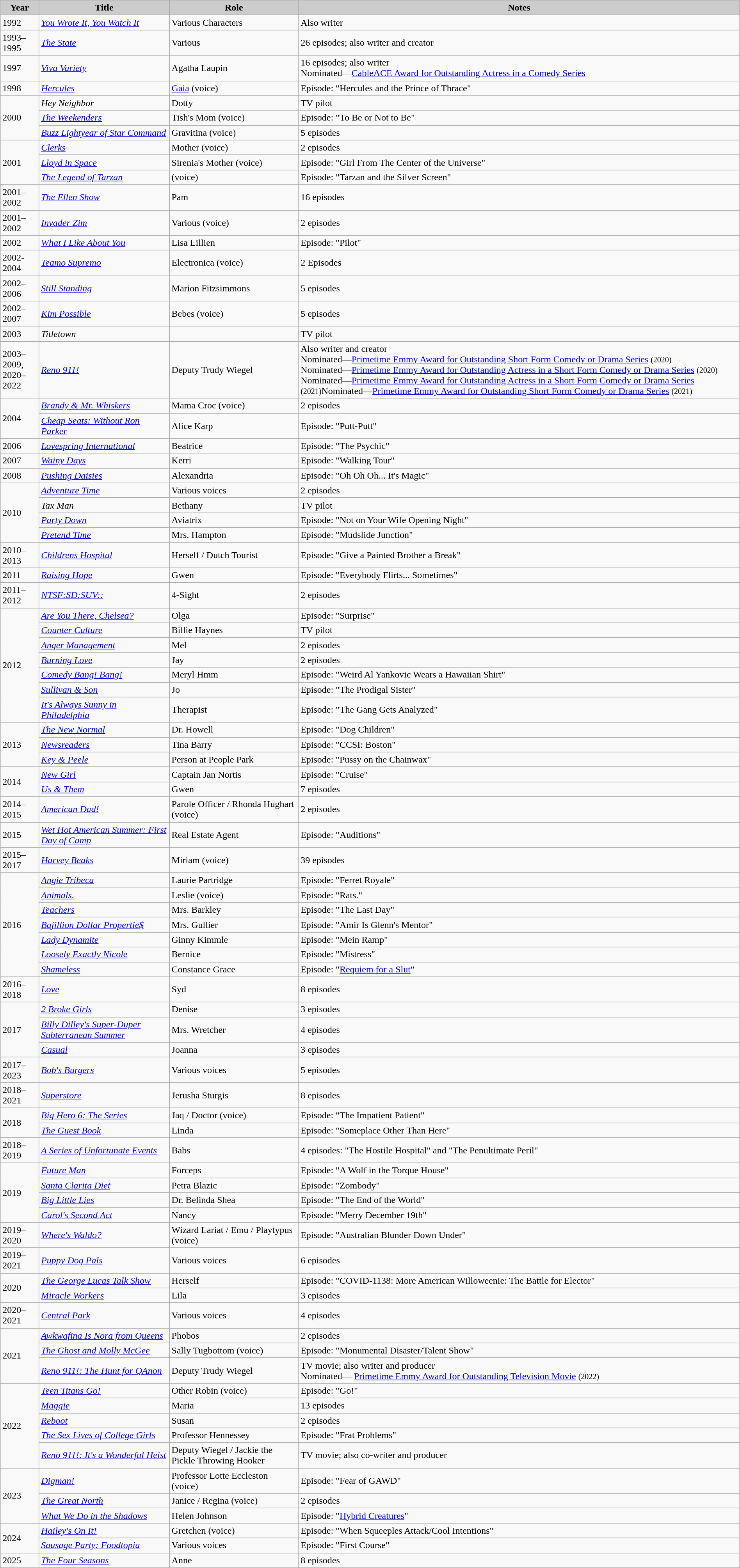<table class="wikitable"  width="100%">
<tr>
<th style="background:#ccc;">Year</th>
<th style="background:#ccc;">Title</th>
<th style="background:#ccc;">Role</th>
<th style="background:#ccc;">Notes</th>
</tr>
<tr>
<td>1992</td>
<td><em><a href='#'>You Wrote It, You Watch It</a></em></td>
<td>Various Characters</td>
<td>Also writer</td>
</tr>
<tr>
<td>1993–1995</td>
<td><em><a href='#'>The State</a></em></td>
<td>Various</td>
<td>26 episodes; also writer and creator</td>
</tr>
<tr>
<td>1997</td>
<td><em><a href='#'>Viva Variety</a></em></td>
<td>Agatha Laupin</td>
<td>16 episodes; also writer<br>Nominated—<a href='#'>CableACE Award for Outstanding Actress in a Comedy Series</a></td>
</tr>
<tr>
<td>1998</td>
<td><em><a href='#'>Hercules</a></em></td>
<td><a href='#'>Gaia</a> (voice)</td>
<td>Episode: "Hercules and the Prince of Thrace"</td>
</tr>
<tr>
<td rowspan=3>2000</td>
<td><em>Hey Neighbor</em></td>
<td>Dotty</td>
<td>TV pilot</td>
</tr>
<tr>
<td><em><a href='#'>The Weekenders</a></em></td>
<td>Tish's Mom  (voice)</td>
<td>Episode: "To Be or Not to Be"</td>
</tr>
<tr>
<td><em><a href='#'>Buzz Lightyear of Star Command</a></em></td>
<td>Gravitina (voice)</td>
<td>5 episodes</td>
</tr>
<tr>
<td rowspan=3>2001</td>
<td><em><a href='#'>Clerks</a></em></td>
<td>Mother (voice)</td>
<td>2 episodes</td>
</tr>
<tr>
<td><em><a href='#'>Lloyd in Space</a></em></td>
<td>Sirenia's Mother (voice)</td>
<td>Episode: "Girl From The Center of the Universe"</td>
</tr>
<tr>
<td><em><a href='#'>The Legend of Tarzan</a></em></td>
<td>(voice)</td>
<td>Episode: "Tarzan and the Silver Screen"</td>
</tr>
<tr>
<td>2001–2002</td>
<td><em><a href='#'>The Ellen Show</a></em></td>
<td>Pam</td>
<td>16 episodes</td>
</tr>
<tr>
<td>2001–2002</td>
<td><em><a href='#'>Invader Zim</a></em></td>
<td>Various (voice)</td>
<td>2 episodes</td>
</tr>
<tr>
<td>2002</td>
<td><em><a href='#'>What I Like About You</a></em></td>
<td>Lisa Lillien</td>
<td>Episode: "Pilot"</td>
</tr>
<tr>
<td>2002-2004</td>
<td><em><a href='#'>Teamo Supremo</a></em></td>
<td>Electronica (voice)</td>
<td>2 Episodes</td>
</tr>
<tr>
<td>2002–2006</td>
<td><em><a href='#'>Still Standing</a></em></td>
<td>Marion Fitzsimmons</td>
<td>5 episodes</td>
</tr>
<tr>
<td>2002–2007</td>
<td><em><a href='#'>Kim Possible</a></em></td>
<td>Bebes (voice)</td>
<td>5 episodes</td>
</tr>
<tr>
<td>2003</td>
<td><em>Titletown</em></td>
<td></td>
<td>TV pilot</td>
</tr>
<tr>
<td>2003–2009,<br>2020–2022</td>
<td><em><a href='#'>Reno 911!</a></em></td>
<td>Deputy Trudy Wiegel</td>
<td>Also writer and creator<br>Nominated—<a href='#'>Primetime Emmy Award for Outstanding Short Form Comedy or Drama Series</a> <small>(2020)</small><br>Nominated—<a href='#'>Primetime Emmy Award for Outstanding Actress in a Short Form Comedy or Drama Series</a> <small>(2020)</small><br>Nominated—<a href='#'>Primetime Emmy Award for Outstanding Actress in a Short Form Comedy or Drama Series</a> <small>(2021)</small>Nominated—<a href='#'>Primetime Emmy Award for Outstanding Short Form Comedy or Drama Series</a> <small>(2021)</small></td>
</tr>
<tr>
<td rowspan=2>2004</td>
<td><em><a href='#'>Brandy & Mr. Whiskers</a></em></td>
<td>Mama Croc (voice)</td>
<td>2 episodes</td>
</tr>
<tr>
<td><em><a href='#'>Cheap Seats: Without Ron Parker</a></em></td>
<td>Alice Karp</td>
<td>Episode: "Putt-Putt"</td>
</tr>
<tr>
<td>2006</td>
<td><em><a href='#'>Lovespring International</a></em></td>
<td>Beatrice</td>
<td>Episode: "The Psychic"</td>
</tr>
<tr>
<td>2007</td>
<td><em><a href='#'>Wainy Days</a></em></td>
<td>Kerri</td>
<td>Episode: "Walking Tour"</td>
</tr>
<tr>
<td>2008</td>
<td><em><a href='#'>Pushing Daisies</a></em></td>
<td>Alexandria</td>
<td>Episode: "Oh Oh Oh... It's Magic"</td>
</tr>
<tr>
<td rowspan=4>2010</td>
<td><em><a href='#'>Adventure Time</a></em></td>
<td>Various voices</td>
<td>2 episodes</td>
</tr>
<tr>
<td><em>Tax Man</em></td>
<td>Bethany</td>
<td>TV pilot</td>
</tr>
<tr>
<td><em><a href='#'>Party Down</a></em></td>
<td>Aviatrix</td>
<td>Episode: "Not on Your Wife Opening Night"</td>
</tr>
<tr>
<td><em><a href='#'>Pretend Time</a></em></td>
<td>Mrs. Hampton</td>
<td>Episode: "Mudslide Junction"</td>
</tr>
<tr>
<td>2010–2013</td>
<td><em><a href='#'>Childrens Hospital</a></em></td>
<td>Herself / Dutch Tourist</td>
<td>Episode: "Give a Painted Brother a Break"</td>
</tr>
<tr>
<td>2011</td>
<td><em><a href='#'>Raising Hope</a></em></td>
<td>Gwen</td>
<td>Episode: "Everybody Flirts... Sometimes"</td>
</tr>
<tr>
<td>2011–2012</td>
<td><em><a href='#'>NTSF:SD:SUV::</a></em></td>
<td>4-Sight</td>
<td>2 episodes</td>
</tr>
<tr>
<td rowspan=7>2012</td>
<td><em><a href='#'>Are You There, Chelsea?</a></em></td>
<td>Olga</td>
<td>Episode: "Surprise"</td>
</tr>
<tr>
<td><em><a href='#'>Counter Culture</a></em></td>
<td>Billie Haynes</td>
<td>TV pilot</td>
</tr>
<tr>
<td><em><a href='#'>Anger Management</a></em></td>
<td>Mel</td>
<td>2 episodes</td>
</tr>
<tr>
<td><em><a href='#'>Burning Love</a></em></td>
<td>Jay</td>
<td>2 episodes</td>
</tr>
<tr>
<td><em><a href='#'>Comedy Bang! Bang!</a></em></td>
<td>Meryl Hmm</td>
<td>Episode: "Weird Al Yankovic Wears a Hawaiian Shirt"</td>
</tr>
<tr>
<td><em><a href='#'>Sullivan & Son</a></em></td>
<td>Jo</td>
<td>Episode: "The Prodigal Sister"</td>
</tr>
<tr>
<td><em><a href='#'>It's Always Sunny in Philadelphia</a></em></td>
<td>Therapist</td>
<td>Episode: "The Gang Gets Analyzed"</td>
</tr>
<tr>
<td rowspan=3>2013</td>
<td><em><a href='#'>The New Normal</a></em></td>
<td>Dr. Howell</td>
<td>Episode: "Dog Children"</td>
</tr>
<tr>
<td><em><a href='#'>Newsreaders</a></em></td>
<td>Tina Barry</td>
<td>Episode: "CCSI: Boston"</td>
</tr>
<tr>
<td><em><a href='#'>Key & Peele</a></em></td>
<td>Person at People Park</td>
<td>Episode: "Pussy on the Chainwax"</td>
</tr>
<tr>
<td rowspan=2>2014</td>
<td><em><a href='#'>New Girl</a></em></td>
<td>Captain Jan Nortis</td>
<td>Episode: "Cruise"</td>
</tr>
<tr>
<td><em><a href='#'>Us & Them</a></em></td>
<td>Gwen</td>
<td>7 episodes</td>
</tr>
<tr>
<td>2014–2015</td>
<td><em><a href='#'>American Dad!</a></em></td>
<td>Parole Officer / Rhonda Hughart (voice)</td>
<td>2 episodes</td>
</tr>
<tr>
<td>2015</td>
<td><em><a href='#'>Wet Hot American Summer: First Day of Camp</a></em></td>
<td>Real Estate Agent</td>
<td>Episode: "Auditions"</td>
</tr>
<tr>
<td>2015–2017</td>
<td><em><a href='#'>Harvey Beaks</a></em></td>
<td>Miriam (voice)</td>
<td>39 episodes</td>
</tr>
<tr>
<td rowspan=7>2016</td>
<td><em><a href='#'>Angie Tribeca</a></em></td>
<td>Laurie Partridge</td>
<td>Episode: "Ferret Royale"</td>
</tr>
<tr>
<td><em><a href='#'>Animals.</a></em></td>
<td>Leslie (voice)</td>
<td>Episode: "Rats."</td>
</tr>
<tr>
<td><em><a href='#'>Teachers</a></em></td>
<td>Mrs. Barkley</td>
<td>Episode: "The Last Day"</td>
</tr>
<tr>
<td><em><a href='#'>Bajillion Dollar Propertie$</a></em></td>
<td>Mrs. Gullier</td>
<td>Episode: "Amir Is Glenn's Mentor"</td>
</tr>
<tr>
<td><em><a href='#'>Lady Dynamite</a></em></td>
<td>Ginny Kimmle</td>
<td>Episode: "Mein Ramp"</td>
</tr>
<tr>
<td><em><a href='#'>Loosely Exactly Nicole</a></em></td>
<td>Bernice</td>
<td>Episode: "Mistress"</td>
</tr>
<tr>
<td><em><a href='#'>Shameless</a></em></td>
<td>Constance Grace</td>
<td>Episode: "<a href='#'>Requiem for a Slut</a>"</td>
</tr>
<tr>
<td>2016–2018</td>
<td><em><a href='#'>Love</a></em></td>
<td>Syd</td>
<td>8 episodes</td>
</tr>
<tr>
<td rowspan=3>2017</td>
<td><em><a href='#'>2 Broke Girls</a></em></td>
<td>Denise</td>
<td>3 episodes</td>
</tr>
<tr>
<td><em><a href='#'>Billy Dilley's Super-Duper Subterranean Summer</a></em></td>
<td>Mrs. Wretcher</td>
<td>4 episodes</td>
</tr>
<tr>
<td><em><a href='#'>Casual</a></em></td>
<td>Joanna</td>
<td>3 episodes</td>
</tr>
<tr>
<td>2017–2023</td>
<td><em><a href='#'>Bob's Burgers</a></em></td>
<td>Various voices</td>
<td>5 episodes</td>
</tr>
<tr>
<td>2018–2021</td>
<td><em><a href='#'>Superstore</a></em></td>
<td>Jerusha Sturgis</td>
<td>8 episodes</td>
</tr>
<tr>
<td rowspan=2>2018</td>
<td><em><a href='#'>Big Hero 6: The Series</a></em></td>
<td>Jaq / Doctor (voice)</td>
<td>Episode: "The Impatient Patient"</td>
</tr>
<tr>
<td><em><a href='#'>The Guest Book</a></em></td>
<td>Linda</td>
<td>Episode: "Someplace Other Than Here"</td>
</tr>
<tr>
<td>2018–2019</td>
<td><em><a href='#'>A Series of Unfortunate Events</a></em></td>
<td>Babs</td>
<td>4 episodes: "The Hostile Hospital" and "The Penultimate Peril"</td>
</tr>
<tr>
<td rowspan=4>2019</td>
<td><em><a href='#'>Future Man</a></em></td>
<td>Forceps</td>
<td>Episode: "A Wolf in the Torque House"</td>
</tr>
<tr>
<td><em><a href='#'>Santa Clarita Diet</a></em></td>
<td>Petra Blazic</td>
<td>Episode: "Zombody"</td>
</tr>
<tr>
<td><em><a href='#'>Big Little Lies</a></em></td>
<td>Dr. Belinda Shea</td>
<td>Episode: "The End of the World"</td>
</tr>
<tr>
<td><em><a href='#'>Carol's Second Act</a></em></td>
<td>Nancy</td>
<td>Episode: "Merry December 19th"</td>
</tr>
<tr>
<td>2019–2020</td>
<td><em><a href='#'>Where's Waldo?</a></em></td>
<td>Wizard Lariat / Emu / Playtypus (voice)</td>
<td>Episode: "Australian Blunder Down Under"</td>
</tr>
<tr>
<td>2019–2021</td>
<td><em><a href='#'>Puppy Dog Pals</a></em></td>
<td>Various voices</td>
<td>6 episodes</td>
</tr>
<tr>
<td rowspan=2>2020</td>
<td><em><a href='#'>The George Lucas Talk Show</a></em></td>
<td>Herself</td>
<td>Episode: "COVID-1138: More American Willoweenie: The Battle for Elector"</td>
</tr>
<tr>
<td><em><a href='#'>Miracle Workers</a></em></td>
<td>Lila</td>
<td>3 episodes</td>
</tr>
<tr>
<td>2020–2021</td>
<td><em><a href='#'>Central Park</a></em></td>
<td>Various voices</td>
<td>4 episodes</td>
</tr>
<tr>
<td rowspan=3>2021</td>
<td><em><a href='#'>Awkwafina Is Nora from Queens</a></em></td>
<td>Phobos</td>
<td>2 episodes</td>
</tr>
<tr>
<td><em><a href='#'>The Ghost and Molly McGee</a></em></td>
<td>Sally Tugbottom (voice)</td>
<td>Episode: "Monumental Disaster/Talent Show"</td>
</tr>
<tr>
<td><em><a href='#'>Reno 911!: The Hunt for QAnon</a></em></td>
<td>Deputy Trudy Wiegel</td>
<td>TV movie; also writer and producer<br>Nominated— <a href='#'>Primetime Emmy Award for Outstanding Television Movie</a> <small>(2022)</small></td>
</tr>
<tr>
<td rowspan=5>2022</td>
<td><em><a href='#'>Teen Titans Go!</a></em></td>
<td>Other Robin (voice)</td>
<td>Episode: "Go!"</td>
</tr>
<tr>
<td><em><a href='#'>Maggie</a></em></td>
<td>Maria</td>
<td>13 episodes</td>
</tr>
<tr>
<td><a href='#'><em>Reboot</em></a></td>
<td>Susan</td>
<td>2 episodes</td>
</tr>
<tr>
<td><em><a href='#'>The Sex Lives of College Girls</a></em></td>
<td>Professor Hennessey</td>
<td>Episode: "Frat Problems"</td>
</tr>
<tr>
<td><em><a href='#'>Reno 911!: It's a Wonderful Heist</a></em></td>
<td>Deputy Wiegel / Jackie the Pickle Throwing Hooker</td>
<td>TV movie; also co-writer and producer</td>
</tr>
<tr>
<td rowspan=3>2023</td>
<td><em><a href='#'>Digman!</a></em></td>
<td>Professor Lotte Eccleston (voice)</td>
<td>Episode: "Fear of GAWD"</td>
</tr>
<tr>
<td><em><a href='#'>The Great North</a></em></td>
<td>Janice / Regina (voice)</td>
<td>2 episodes</td>
</tr>
<tr>
<td><em><a href='#'>What We Do in the Shadows</a></em></td>
<td>Helen Johnson</td>
<td>Episode: "<a href='#'>Hybrid Creatures</a>"</td>
</tr>
<tr>
<td rowspan=2>2024</td>
<td><em><a href='#'>Hailey's On It!</a></em></td>
<td>Gretchen (voice)</td>
<td>Episode: "When Squeeples Attack/Cool Intentions"</td>
</tr>
<tr>
<td><em><a href='#'>Sausage Party: Foodtopia</a></em></td>
<td>Various voices</td>
<td>Episode: "First Course"</td>
</tr>
<tr>
<td>2025</td>
<td><em><a href='#'>The Four Seasons</a></em></td>
<td>Anne</td>
<td>8 episodes</td>
</tr>
</table>
